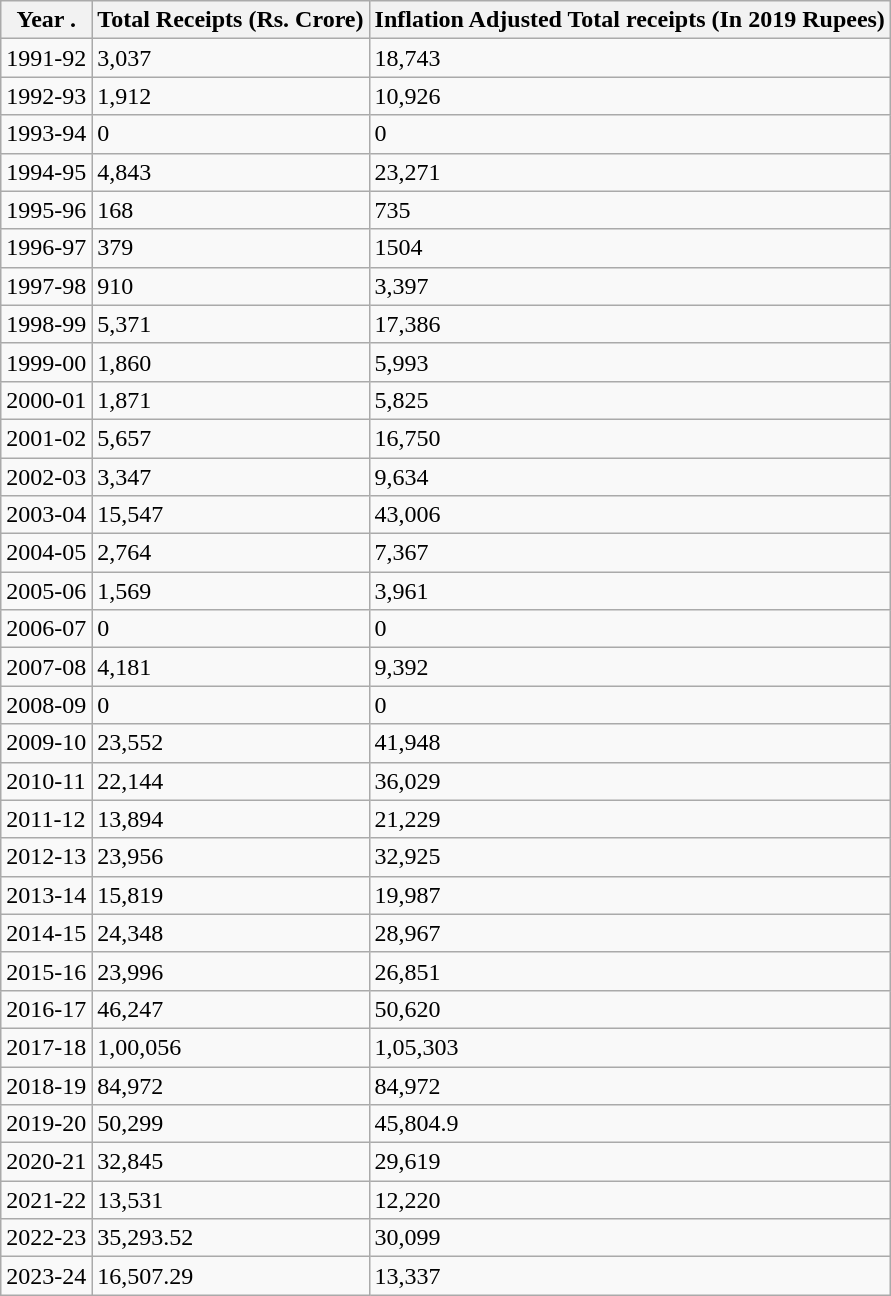<table class="wikitable sortable ">
<tr>
<th>Year .</th>
<th>Total Receipts (Rs. Crore)</th>
<th>Inflation Adjusted Total receipts (In 2019 Rupees)</th>
</tr>
<tr>
<td>1991-92</td>
<td>3,037</td>
<td>18,743</td>
</tr>
<tr>
<td>1992-93</td>
<td>1,912</td>
<td>10,926</td>
</tr>
<tr>
<td>1993-94</td>
<td>0</td>
<td>0</td>
</tr>
<tr>
<td>1994-95</td>
<td>4,843</td>
<td>23,271</td>
</tr>
<tr>
<td>1995-96</td>
<td>168</td>
<td>735</td>
</tr>
<tr>
<td>1996-97</td>
<td>379</td>
<td>1504</td>
</tr>
<tr>
<td>1997-98</td>
<td>910</td>
<td>3,397</td>
</tr>
<tr>
<td>1998-99</td>
<td>5,371</td>
<td>17,386</td>
</tr>
<tr>
<td>1999-00</td>
<td>1,860</td>
<td>5,993</td>
</tr>
<tr>
<td>2000-01</td>
<td>1,871</td>
<td>5,825</td>
</tr>
<tr>
<td>2001-02</td>
<td>5,657</td>
<td>16,750</td>
</tr>
<tr>
<td>2002-03</td>
<td>3,347</td>
<td>9,634</td>
</tr>
<tr>
<td>2003-04</td>
<td>15,547</td>
<td>43,006</td>
</tr>
<tr>
<td>2004-05</td>
<td>2,764</td>
<td>7,367</td>
</tr>
<tr>
<td>2005-06</td>
<td>1,569</td>
<td>3,961</td>
</tr>
<tr>
<td>2006-07</td>
<td>0</td>
<td>0</td>
</tr>
<tr>
<td>2007-08</td>
<td>4,181</td>
<td>9,392</td>
</tr>
<tr>
<td>2008-09</td>
<td>0</td>
<td>0</td>
</tr>
<tr>
<td>2009-10</td>
<td>23,552</td>
<td>41,948</td>
</tr>
<tr>
<td>2010-11</td>
<td>22,144</td>
<td>36,029</td>
</tr>
<tr>
<td>2011-12</td>
<td>13,894</td>
<td>21,229</td>
</tr>
<tr>
<td>2012-13</td>
<td>23,956</td>
<td>32,925</td>
</tr>
<tr>
<td>2013-14</td>
<td>15,819</td>
<td>19,987</td>
</tr>
<tr>
<td>2014-15</td>
<td>24,348</td>
<td>28,967</td>
</tr>
<tr>
<td>2015-16</td>
<td>23,996</td>
<td>26,851</td>
</tr>
<tr>
<td>2016-17</td>
<td>46,247</td>
<td>50,620</td>
</tr>
<tr>
<td>2017-18</td>
<td>1,00,056</td>
<td>1,05,303</td>
</tr>
<tr>
<td>2018-19</td>
<td>84,972</td>
<td>84,972</td>
</tr>
<tr>
<td>2019-20</td>
<td>50,299</td>
<td>45,804.9</td>
</tr>
<tr>
<td>2020-21</td>
<td>32,845 </td>
<td>29,619</td>
</tr>
<tr>
<td>2021-22</td>
<td>13,531</td>
<td>12,220</td>
</tr>
<tr>
<td>2022-23</td>
<td>35,293.52</td>
<td>30,099</td>
</tr>
<tr>
<td>2023-24</td>
<td>16,507.29</td>
<td>13,337</td>
</tr>
</table>
